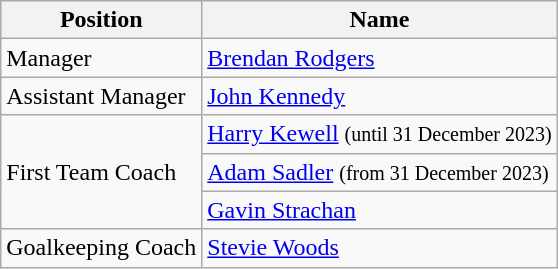<table class="wikitable">
<tr>
<th>Position</th>
<th>Name</th>
</tr>
<tr>
<td>Manager</td>
<td><a href='#'>Brendan Rodgers</a></td>
</tr>
<tr>
<td>Assistant Manager</td>
<td><a href='#'>John Kennedy</a></td>
</tr>
<tr>
<td rowspan="3">First Team Coach</td>
<td><a href='#'>Harry Kewell</a> <small>(until 31 December 2023)</small></td>
</tr>
<tr>
<td><a href='#'>Adam Sadler</a> <small>(from 31 December 2023)</small></td>
</tr>
<tr>
<td><a href='#'>Gavin Strachan</a></td>
</tr>
<tr>
<td>Goalkeeping Coach</td>
<td><a href='#'>Stevie Woods</a></td>
</tr>
</table>
